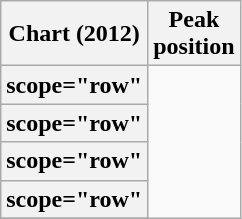<table class="wikitable sortable plainrowheaders" style="text-align:center;">
<tr>
<th scope="col">Chart (2012)</th>
<th scope="col">Peak<br>position</th>
</tr>
<tr>
<th>scope="row"</th>
</tr>
<tr>
<th>scope="row"</th>
</tr>
<tr>
<th>scope="row"</th>
</tr>
<tr>
<th>scope="row"</th>
</tr>
<tr>
</tr>
</table>
